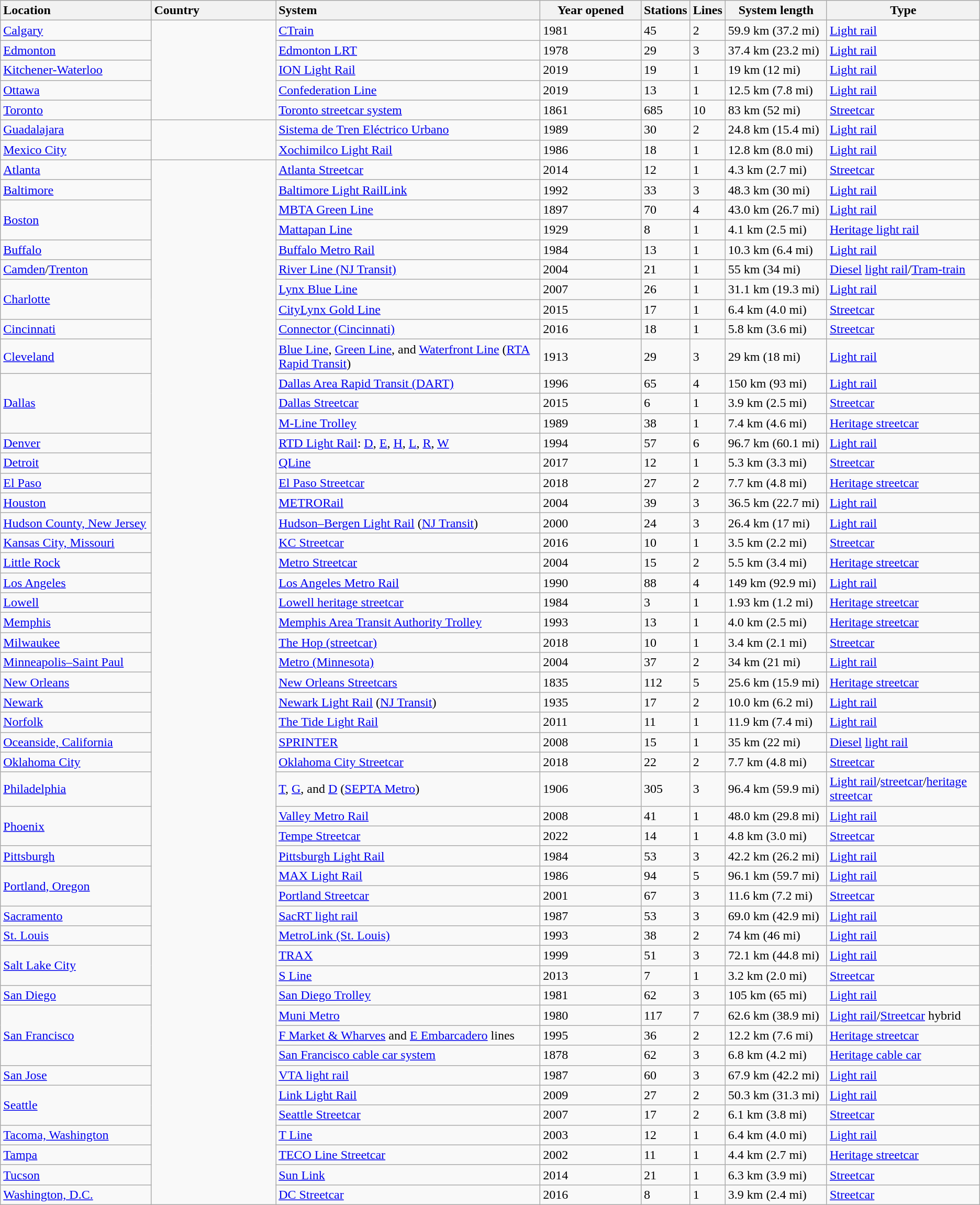<table class="wikitable sortable sticky-header">
<tr>
<th style="text-align:left; width:12em;">Location</th>
<th style="text-align:left; width:10em;">Country</th>
<th style="text-align:left; width:22em;">System</th>
<th style="width:8em;">Year opened</th>
<th>Stations</th>
<th>Lines</th>
<th style="width:8em;">System length</th>
<th style="width:12em;">Type</th>
</tr>
<tr class="sort">
<td><a href='#'>Calgary</a></td>
<td rowspan="5"></td>
<td><a href='#'>CTrain</a></td>
<td style="text-align:left">1981</td>
<td>45</td>
<td>2</td>
<td>59.9 km (37.2 mi)</td>
<td><a href='#'>Light rail</a></td>
</tr>
<tr>
<td><a href='#'>Edmonton</a></td>
<td><a href='#'>Edmonton LRT</a></td>
<td style="text-align:left">1978</td>
<td>29</td>
<td>3</td>
<td>37.4 km (23.2 mi)</td>
<td><a href='#'>Light rail</a></td>
</tr>
<tr>
<td><a href='#'>Kitchener-Waterloo</a></td>
<td><a href='#'>ION Light Rail</a></td>
<td>2019</td>
<td>19</td>
<td>1</td>
<td>19 km (12 mi)</td>
<td><a href='#'>Light rail</a></td>
</tr>
<tr>
<td><a href='#'>Ottawa</a></td>
<td><a href='#'>Confederation Line</a></td>
<td>2019</td>
<td>13</td>
<td>1</td>
<td>12.5 km (7.8 mi)</td>
<td><a href='#'>Light rail</a></td>
</tr>
<tr>
<td><a href='#'>Toronto</a></td>
<td><a href='#'>Toronto streetcar system</a></td>
<td style="text-align:left">1861</td>
<td>685</td>
<td>10</td>
<td>83 km (52 mi)</td>
<td><a href='#'>Streetcar</a></td>
</tr>
<tr>
<td><a href='#'>Guadalajara</a></td>
<td rowspan="2"></td>
<td><a href='#'>Sistema de Tren Eléctrico Urbano</a></td>
<td style="text-align:left">1989</td>
<td>30</td>
<td>2</td>
<td>24.8 km (15.4 mi)</td>
<td><a href='#'>Light rail</a></td>
</tr>
<tr>
<td><a href='#'>Mexico City</a></td>
<td><a href='#'>Xochimilco Light Rail</a></td>
<td style="text-align:left">1986</td>
<td>18</td>
<td>1</td>
<td>12.8 km (8.0 mi)</td>
<td><a href='#'>Light rail</a></td>
</tr>
<tr>
<td><a href='#'>Atlanta</a></td>
<td rowspan="51"></td>
<td><a href='#'>Atlanta Streetcar</a></td>
<td style="text-align:left;">2014</td>
<td>12</td>
<td>1</td>
<td>4.3 km (2.7 mi)</td>
<td><a href='#'>Streetcar</a></td>
</tr>
<tr>
<td><a href='#'>Baltimore</a></td>
<td><a href='#'>Baltimore Light RailLink</a></td>
<td style="text-align:left">1992</td>
<td>33</td>
<td>3</td>
<td>48.3 km (30 mi)</td>
<td><a href='#'>Light rail</a></td>
</tr>
<tr>
<td rowspan=2><a href='#'>Boston</a></td>
<td><a href='#'>MBTA Green Line</a></td>
<td style="text-align:left">1897</td>
<td>70</td>
<td>4</td>
<td>43.0 km (26.7 mi)</td>
<td><a href='#'>Light rail</a></td>
</tr>
<tr>
<td><a href='#'>Mattapan Line</a></td>
<td style="text-align:left">1929</td>
<td>8</td>
<td>1</td>
<td>4.1 km (2.5 mi)</td>
<td><a href='#'>Heritage light rail</a></td>
</tr>
<tr>
<td><a href='#'>Buffalo</a></td>
<td><a href='#'>Buffalo Metro Rail</a></td>
<td style="text-align:left">1984</td>
<td>13</td>
<td>1</td>
<td>10.3 km (6.4 mi)</td>
<td><a href='#'>Light rail</a></td>
</tr>
<tr>
<td><a href='#'>Camden</a>/<a href='#'>Trenton</a></td>
<td><a href='#'>River Line (NJ Transit)</a></td>
<td style="text-align:left">2004</td>
<td>21</td>
<td>1</td>
<td>55 km (34 mi)</td>
<td><a href='#'>Diesel</a> <a href='#'>light rail</a>/<a href='#'>Tram-train</a></td>
</tr>
<tr>
<td rowspan=2><a href='#'>Charlotte</a></td>
<td><a href='#'>Lynx Blue Line</a></td>
<td style="text-align:left">2007</td>
<td>26</td>
<td>1</td>
<td>31.1 km (19.3 mi)</td>
<td><a href='#'>Light rail</a></td>
</tr>
<tr>
<td><a href='#'>CityLynx Gold Line</a></td>
<td style="text-align:left">2015</td>
<td>17</td>
<td>1</td>
<td>6.4 km (4.0 mi)</td>
<td><a href='#'>Streetcar</a></td>
</tr>
<tr>
<td><a href='#'>Cincinnati</a></td>
<td><a href='#'>Connector (Cincinnati)</a></td>
<td style="text-align:left">2016</td>
<td>18</td>
<td>1</td>
<td>5.8 km (3.6 mi)</td>
<td><a href='#'>Streetcar</a></td>
</tr>
<tr>
<td><a href='#'>Cleveland</a></td>
<td><a href='#'>Blue Line</a>, <a href='#'>Green Line</a>, and <a href='#'>Waterfront Line</a> (<a href='#'>RTA Rapid Transit</a>)</td>
<td style="text-align:left">1913</td>
<td>29</td>
<td>3</td>
<td>29 km (18 mi)</td>
<td><a href='#'>Light rail</a></td>
</tr>
<tr>
<td rowspan=3><a href='#'>Dallas</a></td>
<td><a href='#'>Dallas Area Rapid Transit (DART)</a></td>
<td style="text-align:left">1996</td>
<td>65</td>
<td>4</td>
<td>150 km (93 mi)</td>
<td><a href='#'>Light rail</a></td>
</tr>
<tr>
<td><a href='#'>Dallas Streetcar</a></td>
<td style="text-align:left">2015</td>
<td>6</td>
<td>1</td>
<td>3.9 km (2.5 mi)</td>
<td><a href='#'>Streetcar</a></td>
</tr>
<tr>
<td><a href='#'>M-Line Trolley</a></td>
<td style="text-align:left">1989</td>
<td>38</td>
<td>1</td>
<td>7.4 km (4.6 mi)</td>
<td><a href='#'>Heritage streetcar</a></td>
</tr>
<tr>
<td><a href='#'>Denver</a></td>
<td><a href='#'>RTD Light Rail</a>: <a href='#'>D</a>, <a href='#'>E</a>, <a href='#'>H</a>, <a href='#'>L</a>, <a href='#'>R</a>, <a href='#'>W</a></td>
<td style="text-align:left">1994</td>
<td>57</td>
<td>6</td>
<td>96.7 km (60.1 mi)</td>
<td><a href='#'>Light rail</a></td>
</tr>
<tr>
<td><a href='#'>Detroit</a></td>
<td><a href='#'>QLine</a></td>
<td style="text-align:left">2017</td>
<td>12</td>
<td>1</td>
<td>5.3 km (3.3 mi)</td>
<td><a href='#'>Streetcar</a></td>
</tr>
<tr>
<td><a href='#'>El Paso</a></td>
<td><a href='#'>El Paso Streetcar</a></td>
<td style="text-align:left">2018</td>
<td>27</td>
<td>2</td>
<td>7.7 km (4.8 mi)</td>
<td><a href='#'>Heritage streetcar</a></td>
</tr>
<tr>
<td><a href='#'>Houston</a></td>
<td><a href='#'>METRORail</a></td>
<td style="text-align:left">2004</td>
<td>39</td>
<td>3</td>
<td>36.5 km (22.7 mi)</td>
<td><a href='#'>Light rail</a></td>
</tr>
<tr>
<td><a href='#'>Hudson County, New Jersey</a></td>
<td><a href='#'>Hudson–Bergen Light Rail</a> (<a href='#'>NJ Transit</a>)</td>
<td style="text-align:left">2000</td>
<td>24</td>
<td>3</td>
<td>26.4 km (17 mi)</td>
<td><a href='#'>Light rail</a></td>
</tr>
<tr>
<td><a href='#'>Kansas City, Missouri</a></td>
<td><a href='#'>KC Streetcar</a></td>
<td style="text-align:left">2016</td>
<td>10</td>
<td>1</td>
<td>3.5 km (2.2 mi)</td>
<td><a href='#'>Streetcar</a></td>
</tr>
<tr>
<td><a href='#'>Little Rock</a></td>
<td><a href='#'>Metro Streetcar</a></td>
<td style="text-align:left">2004</td>
<td>15</td>
<td>2</td>
<td>5.5 km (3.4 mi)</td>
<td><a href='#'>Heritage streetcar</a></td>
</tr>
<tr>
<td><a href='#'>Los Angeles</a></td>
<td><a href='#'>Los Angeles Metro Rail</a></td>
<td style="text-align:left">1990</td>
<td>88</td>
<td>4</td>
<td>149 km (92.9 mi)</td>
<td><a href='#'>Light rail</a></td>
</tr>
<tr>
<td><a href='#'>Lowell</a></td>
<td><a href='#'>Lowell heritage streetcar</a></td>
<td>1984</td>
<td>3</td>
<td>1</td>
<td>1.93 km (1.2 mi)</td>
<td><a href='#'>Heritage streetcar</a></td>
</tr>
<tr>
<td><a href='#'>Memphis</a></td>
<td><a href='#'>Memphis Area Transit Authority Trolley</a></td>
<td style="text-align:left">1993</td>
<td>13</td>
<td>1</td>
<td>4.0 km (2.5 mi)</td>
<td><a href='#'>Heritage streetcar</a></td>
</tr>
<tr>
<td><a href='#'>Milwaukee</a></td>
<td><a href='#'>The Hop (streetcar)</a></td>
<td style="text-align:left">2018</td>
<td>10</td>
<td>1</td>
<td>3.4 km (2.1 mi)</td>
<td><a href='#'>Streetcar</a></td>
</tr>
<tr>
<td><a href='#'>Minneapolis–Saint Paul</a></td>
<td><a href='#'>Metro (Minnesota)</a></td>
<td style="text-align:left">2004</td>
<td>37</td>
<td>2</td>
<td>34 km (21 mi)</td>
<td><a href='#'>Light rail</a></td>
</tr>
<tr>
<td><a href='#'>New Orleans</a></td>
<td><a href='#'>New Orleans Streetcars</a></td>
<td style="text-align:left">1835</td>
<td>112</td>
<td>5</td>
<td>25.6 km (15.9 mi)</td>
<td><a href='#'>Heritage streetcar</a></td>
</tr>
<tr>
<td><a href='#'>Newark</a></td>
<td><a href='#'>Newark Light Rail</a> (<a href='#'>NJ Transit</a>)</td>
<td style="text-align:left">1935</td>
<td>17</td>
<td>2</td>
<td>10.0 km (6.2 mi)</td>
<td><a href='#'>Light rail</a></td>
</tr>
<tr>
<td><a href='#'>Norfolk</a></td>
<td><a href='#'>The Tide Light Rail</a></td>
<td style="text-align:left">2011</td>
<td>11</td>
<td>1</td>
<td>11.9 km (7.4 mi)</td>
<td><a href='#'>Light rail</a></td>
</tr>
<tr>
<td><a href='#'>Oceanside, California</a></td>
<td><a href='#'>SPRINTER</a></td>
<td style="text-align:left">2008</td>
<td>15</td>
<td>1</td>
<td>35 km (22 mi)</td>
<td><a href='#'>Diesel</a> <a href='#'>light rail</a></td>
</tr>
<tr>
<td><a href='#'>Oklahoma City</a></td>
<td><a href='#'>Oklahoma City Streetcar</a></td>
<td style="text-align:left">2018</td>
<td>22</td>
<td>2</td>
<td>7.7 km (4.8 mi)</td>
<td><a href='#'>Streetcar</a></td>
</tr>
<tr>
<td><a href='#'>Philadelphia</a></td>
<td><a href='#'>T</a>, <a href='#'>G</a>, and <a href='#'>D</a> (<a href='#'>SEPTA Metro</a>)</td>
<td style="text-align:left">1906</td>
<td>305</td>
<td>3</td>
<td>96.4 km (59.9 mi)</td>
<td><a href='#'>Light rail</a>/<a href='#'>streetcar</a>/<a href='#'>heritage streetcar</a></td>
</tr>
<tr>
<td rowspan="2"><a href='#'>Phoenix</a></td>
<td><a href='#'>Valley Metro Rail</a></td>
<td style="text-align:left">2008</td>
<td>41</td>
<td>1</td>
<td>48.0 km (29.8 mi)</td>
<td><a href='#'>Light rail</a></td>
</tr>
<tr>
<td><a href='#'>Tempe Streetcar</a></td>
<td>2022</td>
<td>14</td>
<td>1</td>
<td>4.8 km (3.0 mi)</td>
<td><a href='#'>Streetcar</a></td>
</tr>
<tr>
<td><a href='#'>Pittsburgh</a></td>
<td><a href='#'>Pittsburgh Light Rail</a></td>
<td style="text-align:left">1984</td>
<td>53</td>
<td>3</td>
<td>42.2 km (26.2 mi)</td>
<td><a href='#'>Light rail</a></td>
</tr>
<tr>
<td rowspan=2><a href='#'>Portland, Oregon</a></td>
<td><a href='#'>MAX Light Rail</a></td>
<td style="text-align:left">1986</td>
<td>94</td>
<td>5</td>
<td>96.1 km (59.7 mi)</td>
<td><a href='#'>Light rail</a></td>
</tr>
<tr>
<td><a href='#'>Portland Streetcar</a></td>
<td style="text-align:left">2001</td>
<td>67</td>
<td>3</td>
<td>11.6 km (7.2 mi)</td>
<td><a href='#'>Streetcar</a></td>
</tr>
<tr>
<td><a href='#'>Sacramento</a></td>
<td><a href='#'>SacRT light rail</a></td>
<td style="text-align:left">1987</td>
<td>53</td>
<td>3</td>
<td>69.0 km (42.9 mi)</td>
<td><a href='#'>Light rail</a></td>
</tr>
<tr>
<td><a href='#'>St. Louis</a></td>
<td><a href='#'>MetroLink (St. Louis)</a></td>
<td style="text-align:left">1993</td>
<td>38</td>
<td>2</td>
<td>74 km (46 mi)</td>
<td><a href='#'>Light rail</a></td>
</tr>
<tr>
<td rowspan=2><a href='#'>Salt Lake City</a></td>
<td><a href='#'>TRAX</a></td>
<td style="text-align:left">1999</td>
<td>51</td>
<td>3</td>
<td>72.1 km (44.8 mi)</td>
<td><a href='#'>Light rail</a></td>
</tr>
<tr>
<td><a href='#'>S Line</a></td>
<td style="text-align:left">2013</td>
<td>7</td>
<td>1</td>
<td>3.2 km (2.0 mi)</td>
<td><a href='#'>Streetcar</a></td>
</tr>
<tr>
<td><a href='#'>San Diego</a></td>
<td><a href='#'>San Diego Trolley</a></td>
<td style="text-align:left">1981</td>
<td>62</td>
<td>3</td>
<td>105 km (65 mi)</td>
<td><a href='#'>Light rail</a></td>
</tr>
<tr>
<td rowspan=3><a href='#'>San Francisco</a></td>
<td><a href='#'>Muni Metro</a></td>
<td style="text-align:left">1980</td>
<td>117</td>
<td>7</td>
<td>62.6 km (38.9 mi)</td>
<td><a href='#'>Light rail</a>/<a href='#'>Streetcar</a> hybrid</td>
</tr>
<tr>
<td><a href='#'>F Market & Wharves</a> and <a href='#'>E Embarcadero</a> lines</td>
<td style="text-align:left">1995</td>
<td>36</td>
<td>2</td>
<td>12.2 km (7.6 mi)</td>
<td><a href='#'>Heritage streetcar</a></td>
</tr>
<tr>
<td><a href='#'>San Francisco cable car system</a></td>
<td style="text-align:left">1878</td>
<td>62</td>
<td>3</td>
<td>6.8 km (4.2 mi)</td>
<td><a href='#'>Heritage cable car</a></td>
</tr>
<tr>
<td><a href='#'>San Jose</a></td>
<td><a href='#'>VTA light rail</a></td>
<td style="text-align:left">1987</td>
<td>60</td>
<td>3</td>
<td>67.9 km (42.2 mi)</td>
<td><a href='#'>Light rail</a></td>
</tr>
<tr>
<td rowspan=2><a href='#'>Seattle</a></td>
<td><a href='#'>Link Light Rail</a></td>
<td style="text-align:left">2009</td>
<td>27</td>
<td>2</td>
<td>50.3 km (31.3 mi)</td>
<td><a href='#'>Light rail</a></td>
</tr>
<tr>
<td><a href='#'>Seattle Streetcar</a></td>
<td style="text-align:left">2007</td>
<td>17</td>
<td>2</td>
<td>6.1 km (3.8 mi)</td>
<td><a href='#'>Streetcar</a></td>
</tr>
<tr>
<td><a href='#'>Tacoma, Washington</a></td>
<td><a href='#'>T Line</a></td>
<td style="text-align:left">2003</td>
<td>12</td>
<td>1</td>
<td>6.4 km (4.0 mi)</td>
<td><a href='#'>Light rail</a></td>
</tr>
<tr>
<td><a href='#'>Tampa</a></td>
<td><a href='#'>TECO Line Streetcar</a></td>
<td style="text-align:left">2002</td>
<td>11</td>
<td>1</td>
<td>4.4 km (2.7 mi)</td>
<td><a href='#'>Heritage streetcar</a></td>
</tr>
<tr>
<td><a href='#'>Tucson</a></td>
<td><a href='#'>Sun Link</a></td>
<td style="text-align:left;">2014</td>
<td>21</td>
<td>1</td>
<td>6.3 km (3.9 mi)</td>
<td><a href='#'>Streetcar</a></td>
</tr>
<tr>
<td><a href='#'>Washington, D.C.</a></td>
<td><a href='#'>DC Streetcar</a></td>
<td style="text-align:left;">2016</td>
<td>8</td>
<td>1</td>
<td>3.9 km (2.4 mi)</td>
<td><a href='#'>Streetcar</a></td>
</tr>
</table>
